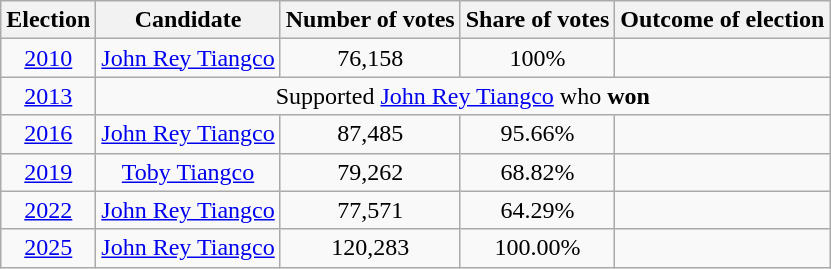<table class="wikitable" style="text-align:center;">
<tr>
<th>Election</th>
<th>Candidate</th>
<th>Number of votes</th>
<th>Share of votes</th>
<th>Outcome of election</th>
</tr>
<tr>
<td><a href='#'>2010</a></td>
<td><a href='#'>John Rey Tiangco</a></td>
<td>76,158</td>
<td>100%</td>
<td></td>
</tr>
<tr>
<td><a href='#'>2013</a></td>
<td colspan="4">Supported <a href='#'>John Rey Tiangco</a> who <strong>won</strong></td>
</tr>
<tr>
<td><a href='#'>2016</a></td>
<td><a href='#'>John Rey Tiangco</a></td>
<td>87,485</td>
<td>95.66%</td>
<td></td>
</tr>
<tr>
<td><a href='#'>2019</a></td>
<td><a href='#'>Toby Tiangco</a></td>
<td>79,262</td>
<td>68.82%</td>
<td></td>
</tr>
<tr>
<td><a href='#'>2022</a></td>
<td><a href='#'>John Rey Tiangco</a></td>
<td>77,571</td>
<td>64.29%</td>
<td></td>
</tr>
<tr>
<td><a href='#'>2025</a></td>
<td><a href='#'>John Rey Tiangco</a></td>
<td>120,283</td>
<td>100.00%</td>
<td></td>
</tr>
</table>
